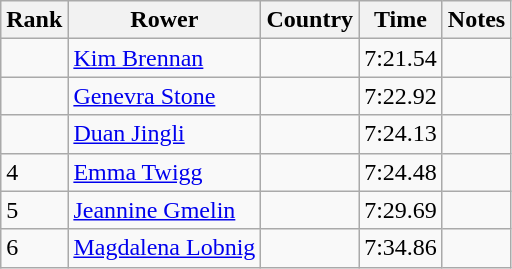<table class="wikitable">
<tr>
<th>Rank</th>
<th>Rower</th>
<th>Country</th>
<th>Time</th>
<th>Notes</th>
</tr>
<tr>
<td></td>
<td><a href='#'>Kim Brennan</a></td>
<td></td>
<td>7:21.54</td>
<td></td>
</tr>
<tr>
<td></td>
<td><a href='#'>Genevra Stone</a></td>
<td></td>
<td>7:22.92</td>
<td></td>
</tr>
<tr>
<td></td>
<td><a href='#'>Duan Jingli</a></td>
<td></td>
<td>7:24.13</td>
<td></td>
</tr>
<tr>
<td>4</td>
<td><a href='#'>Emma Twigg</a></td>
<td></td>
<td>7:24.48</td>
<td></td>
</tr>
<tr>
<td>5</td>
<td><a href='#'>Jeannine Gmelin</a></td>
<td></td>
<td>7:29.69</td>
<td></td>
</tr>
<tr>
<td>6</td>
<td><a href='#'>Magdalena Lobnig</a></td>
<td></td>
<td>7:34.86</td>
<td></td>
</tr>
</table>
